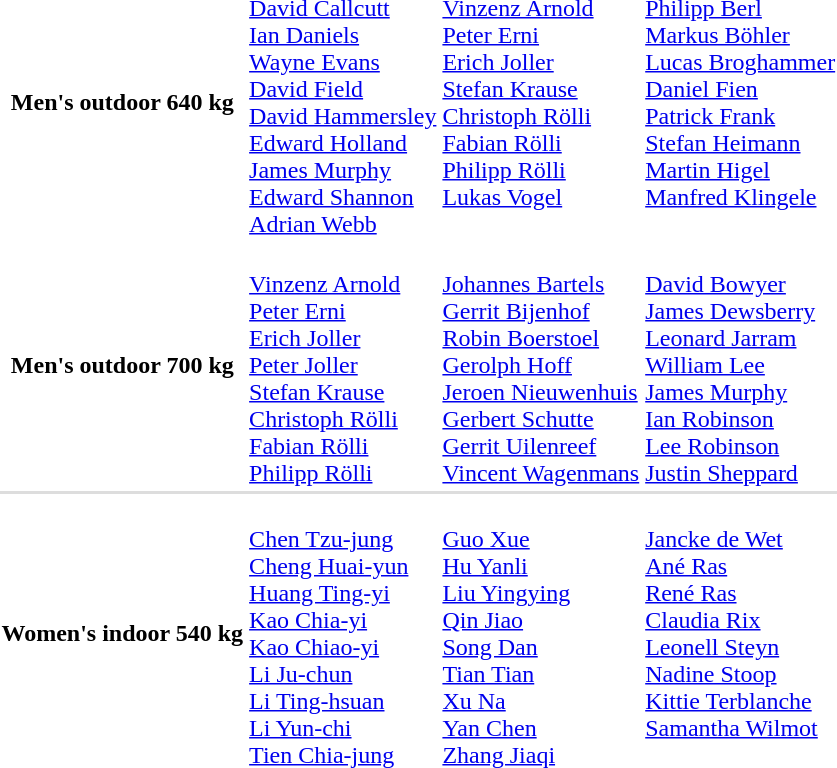<table>
<tr>
<th scope="row">Men's outdoor 640 kg</th>
<td><br><a href='#'>David Callcutt</a><br><a href='#'>Ian Daniels</a><br><a href='#'>Wayne Evans</a><br><a href='#'>David Field</a><br><a href='#'>David Hammersley</a><br><a href='#'>Edward Holland</a><br><a href='#'>James Murphy</a><br><a href='#'>Edward Shannon</a><br><a href='#'>Adrian Webb</a></td>
<td valign=top><br><a href='#'>Vinzenz Arnold</a><br><a href='#'>Peter Erni</a><br><a href='#'>Erich Joller</a><br><a href='#'>Stefan Krause</a><br><a href='#'>Christoph Rölli</a><br><a href='#'>Fabian Rölli</a><br><a href='#'>Philipp Rölli</a><br><a href='#'>Lukas Vogel</a></td>
<td valign=top><br><a href='#'>Philipp Berl</a><br><a href='#'>Markus Böhler</a><br><a href='#'>Lucas Broghammer</a><br><a href='#'>Daniel Fien</a><br><a href='#'>Patrick Frank</a><br><a href='#'>Stefan Heimann</a><br><a href='#'>Martin Higel</a><br><a href='#'>Manfred Klingele</a></td>
</tr>
<tr>
<th scope="row">Men's outdoor 700 kg</th>
<td><br><a href='#'>Vinzenz Arnold</a><br><a href='#'>Peter Erni</a><br><a href='#'>Erich Joller</a><br><a href='#'>Peter Joller</a><br><a href='#'>Stefan Krause</a><br><a href='#'>Christoph Rölli</a><br><a href='#'>Fabian Rölli</a><br><a href='#'>Philipp Rölli</a></td>
<td><br><a href='#'>Johannes Bartels</a><br><a href='#'>Gerrit Bijenhof</a><br><a href='#'>Robin Boerstoel</a><br><a href='#'>Gerolph Hoff</a><br><a href='#'>Jeroen Nieuwenhuis</a><br><a href='#'>Gerbert Schutte</a><br><a href='#'>Gerrit Uilenreef</a><br><a href='#'>Vincent Wagenmans</a></td>
<td><br><a href='#'>David Bowyer</a><br><a href='#'>James Dewsberry</a><br><a href='#'>Leonard Jarram</a><br><a href='#'>William Lee</a><br><a href='#'>James Murphy</a><br><a href='#'>Ian Robinson</a><br><a href='#'>Lee Robinson</a><br><a href='#'>Justin Sheppard</a></td>
</tr>
<tr bgcolor=#DDDDDD>
<td colspan=4></td>
</tr>
<tr>
<th scope="row">Women's indoor 540 kg</th>
<td><br><a href='#'>Chen Tzu-jung</a><br><a href='#'>Cheng Huai-yun</a><br><a href='#'>Huang Ting-yi</a><br><a href='#'>Kao Chia-yi</a><br><a href='#'>Kao Chiao-yi</a><br><a href='#'>Li Ju-chun</a><br><a href='#'>Li Ting-hsuan</a><br><a href='#'>Li Yun-chi</a><br><a href='#'>Tien Chia-jung</a></td>
<td><br><a href='#'>Guo Xue</a><br><a href='#'>Hu Yanli</a><br><a href='#'>Liu Yingying</a><br><a href='#'>Qin Jiao</a><br><a href='#'>Song Dan</a><br><a href='#'>Tian Tian</a><br><a href='#'>Xu Na</a><br><a href='#'>Yan Chen</a><br><a href='#'>Zhang Jiaqi</a></td>
<td valign=top><br><a href='#'>Jancke de Wet</a><br><a href='#'>Ané Ras</a><br><a href='#'>René Ras</a><br><a href='#'>Claudia Rix</a><br><a href='#'>Leonell Steyn</a><br><a href='#'>Nadine Stoop</a><br><a href='#'>Kittie Terblanche</a><br><a href='#'>Samantha Wilmot</a></td>
</tr>
</table>
